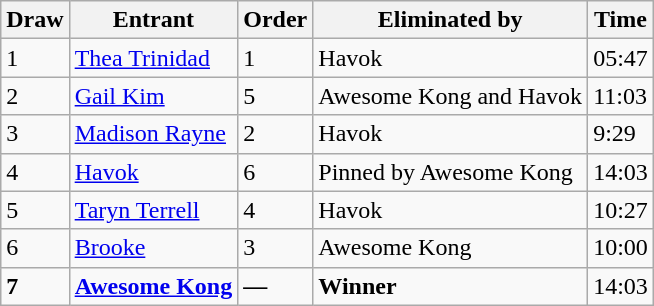<table class="wikitable sortable">
<tr>
<th>Draw</th>
<th>Entrant</th>
<th>Order</th>
<th>Eliminated by</th>
<th>Time</th>
</tr>
<tr>
<td>1</td>
<td><a href='#'>Thea Trinidad</a></td>
<td>1</td>
<td>Havok</td>
<td>05:47</td>
</tr>
<tr>
<td>2</td>
<td><a href='#'>Gail Kim</a></td>
<td>5</td>
<td>Awesome Kong and Havok</td>
<td>11:03</td>
</tr>
<tr>
<td>3</td>
<td><a href='#'>Madison Rayne</a></td>
<td>2</td>
<td>Havok</td>
<td>9:29</td>
</tr>
<tr>
<td>4</td>
<td><a href='#'>Havok</a></td>
<td>6</td>
<td>Pinned by Awesome Kong</td>
<td>14:03</td>
</tr>
<tr>
<td>5</td>
<td><a href='#'>Taryn Terrell</a></td>
<td>4</td>
<td>Havok</td>
<td>10:27</td>
</tr>
<tr>
<td>6</td>
<td><a href='#'>Brooke</a></td>
<td>3</td>
<td>Awesome Kong</td>
<td>10:00</td>
</tr>
<tr>
<td><strong>7</strong></td>
<td><strong><a href='#'>Awesome Kong</a></strong></td>
<td><strong>—</strong></td>
<td><strong>Winner</strong></td>
<td>14:03</td>
</tr>
</table>
